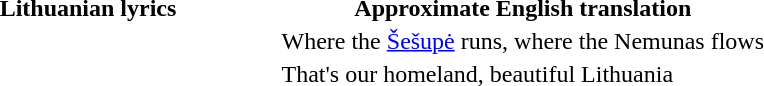<table>
<tr>
<th width=250px>Lithuanian lyrics</th>
<th>Approximate English translation</th>
</tr>
<tr>
<td><em></em></td>
<td>Where the <a href='#'>Šešupė</a> runs, where the Nemunas flows</td>
</tr>
<tr>
<td><em></em></td>
<td>That's our homeland, beautiful Lithuania</td>
</tr>
</table>
